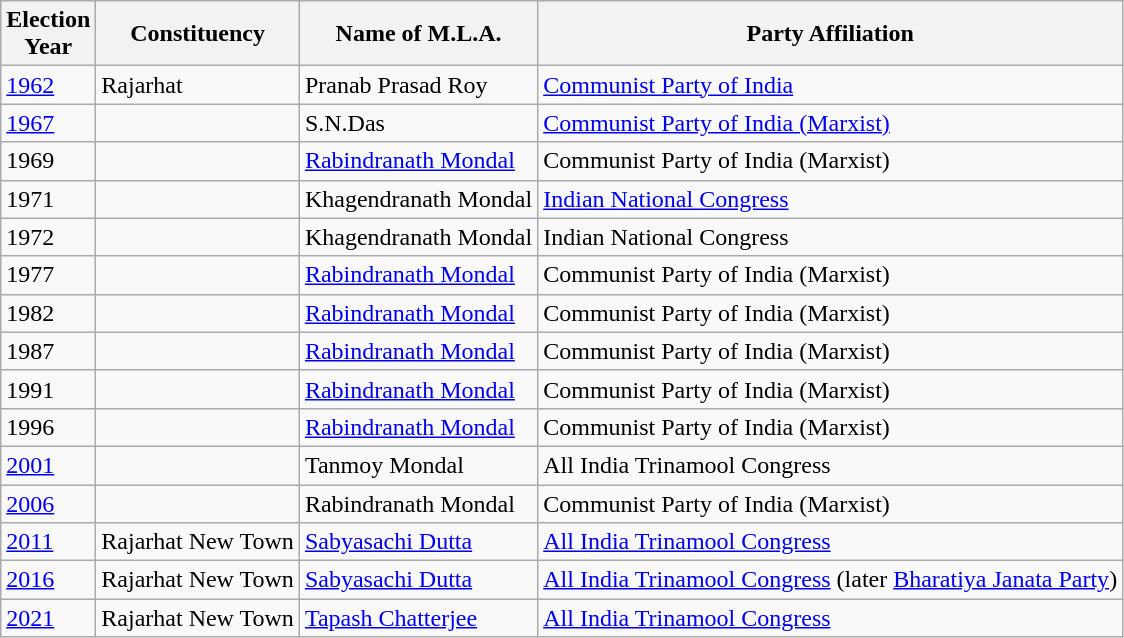<table class="wikitable sortable"ìÍĦĤĠčw>
<tr>
<th>Election<br> Year</th>
<th>Constituency</th>
<th>Name of M.L.A.</th>
<th>Party Affiliation</th>
</tr>
<tr>
<td><a href='#'>1962</a></td>
<td>Rajarhat</td>
<td>Pranab Prasad Roy</td>
<td><a href='#'>Communist Party of India</a></td>
</tr>
<tr>
<td><a href='#'>1967</a></td>
<td></td>
<td>S.N.Das</td>
<td><a href='#'>Communist Party of India (Marxist)</a></td>
</tr>
<tr>
<td>1969</td>
<td></td>
<td><a href='#'>Rabindranath Mondal</a></td>
<td>Communist Party of India (Marxist)</td>
</tr>
<tr>
<td>1971</td>
<td></td>
<td>Khagendranath Mondal</td>
<td><a href='#'>Indian National Congress</a></td>
</tr>
<tr>
<td>1972</td>
<td></td>
<td>Khagendranath Mondal</td>
<td>Indian National Congress</td>
</tr>
<tr>
<td>1977</td>
<td></td>
<td><a href='#'>Rabindranath Mondal</a></td>
<td>Communist Party of India (Marxist)</td>
</tr>
<tr>
<td>1982</td>
<td></td>
<td><a href='#'>Rabindranath Mondal</a></td>
<td>Communist Party of India (Marxist)</td>
</tr>
<tr>
<td>1987</td>
<td></td>
<td><a href='#'>Rabindranath Mondal</a></td>
<td>Communist Party of India (Marxist)</td>
</tr>
<tr>
<td>1991</td>
<td></td>
<td><a href='#'>Rabindranath Mondal</a></td>
<td>Communist Party of India (Marxist)</td>
</tr>
<tr>
<td>1996</td>
<td></td>
<td><a href='#'>Rabindranath Mondal</a></td>
<td>Communist Party of India (Marxist)</td>
</tr>
<tr>
<td><a href='#'>2001</a></td>
<td></td>
<td>Tanmoy Mondal</td>
<td>All India Trinamool Congress</td>
</tr>
<tr>
<td><a href='#'>2006</a></td>
<td></td>
<td>Rabindranath Mondal</td>
<td>Communist Party of India (Marxist)</td>
</tr>
<tr>
<td><a href='#'>2011</a></td>
<td>Rajarhat New Town</td>
<td><a href='#'>Sabyasachi Dutta</a></td>
<td><a href='#'>All India Trinamool Congress</a></td>
</tr>
<tr>
<td><a href='#'>2016</a></td>
<td>Rajarhat New Town</td>
<td><a href='#'>Sabyasachi Dutta</a></td>
<td><a href='#'>All India Trinamool Congress</a> (later <a href='#'>Bharatiya Janata Party</a>)</td>
</tr>
<tr>
<td><a href='#'>2021</a></td>
<td>Rajarhat New Town</td>
<td><a href='#'>Tapash Chatterjee</a></td>
<td><a href='#'>All India Trinamool Congress</a></td>
</tr>
</table>
